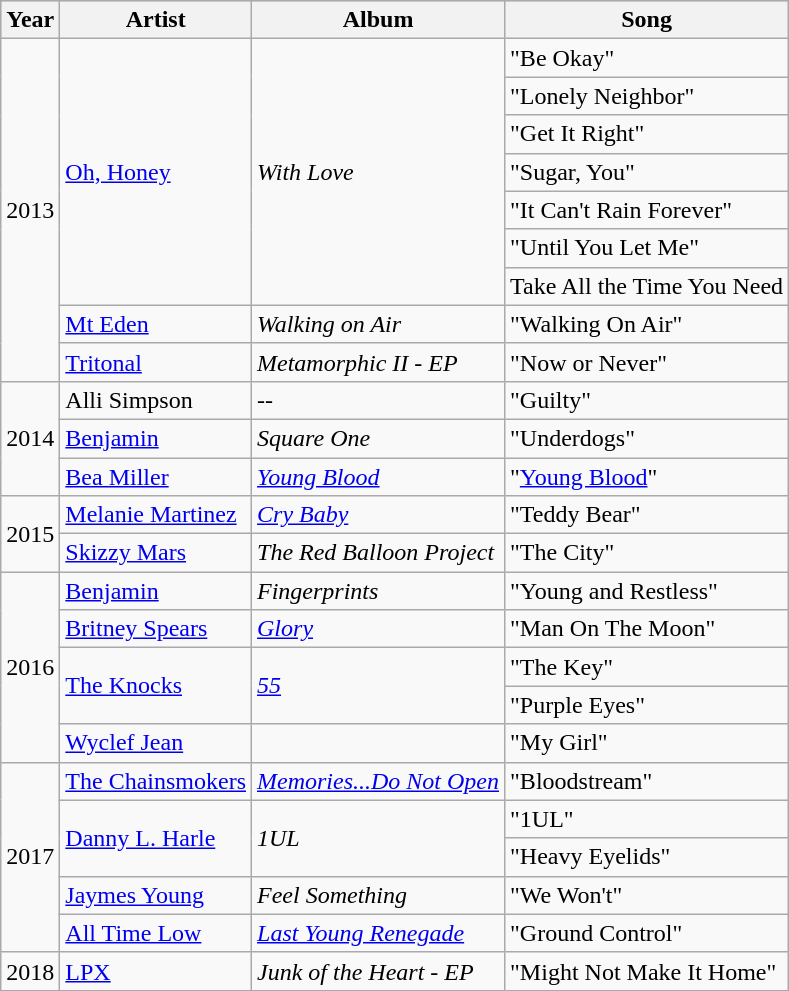<table class="wikitable">
<tr style="background:#ccc; text-align:center;">
<th>Year</th>
<th>Artist</th>
<th>Album</th>
<th>Song</th>
</tr>
<tr>
<td rowspan=9>2013</td>
<td rowspan=7><a href='#'>Oh, Honey</a></td>
<td rowspan=7><em>With Love</em></td>
<td>"Be Okay"</td>
</tr>
<tr>
<td>"Lonely Neighbor"</td>
</tr>
<tr>
<td>"Get It Right"</td>
</tr>
<tr>
<td>"Sugar, You"</td>
</tr>
<tr>
<td>"It Can't Rain Forever"</td>
</tr>
<tr>
<td>"Until You Let Me"</td>
</tr>
<tr>
<td>Take All the Time You Need</td>
</tr>
<tr>
<td><a href='#'>Mt Eden</a></td>
<td><em>Walking on Air</em></td>
<td>"Walking On Air"</td>
</tr>
<tr>
<td><a href='#'>Tritonal</a></td>
<td><em>Metamorphic II - EP</em></td>
<td>"Now or Never"</td>
</tr>
<tr>
<td rowspan=3>2014</td>
<td>Alli Simpson</td>
<td>--</td>
<td>"Guilty"</td>
</tr>
<tr>
<td><a href='#'>Benjamin</a></td>
<td><em>Square One</em></td>
<td>"Underdogs"</td>
</tr>
<tr>
<td><a href='#'>Bea Miller</a></td>
<td><em><a href='#'>Young Blood</a></em></td>
<td>"<a href='#'>Young Blood</a>"</td>
</tr>
<tr>
<td rowspan=2>2015</td>
<td><a href='#'>Melanie Martinez</a></td>
<td><em><a href='#'>Cry Baby</a></em></td>
<td>"Teddy Bear"</td>
</tr>
<tr>
<td><a href='#'>Skizzy Mars</a></td>
<td><em>The Red Balloon Project</em></td>
<td>"The City"</td>
</tr>
<tr>
<td rowspan=5>2016</td>
<td><a href='#'>Benjamin</a></td>
<td><em>Fingerprints</em></td>
<td>"Young and Restless"</td>
</tr>
<tr>
<td><a href='#'>Britney Spears</a></td>
<td><em><a href='#'>Glory</a></em></td>
<td>"Man On The Moon"</td>
</tr>
<tr>
<td rowspan=2><a href='#'>The Knocks</a></td>
<td rowspan=2><em><a href='#'>55</a></em></td>
<td>"The Key"</td>
</tr>
<tr>
<td>"Purple Eyes"<br></td>
</tr>
<tr>
<td><a href='#'>Wyclef Jean</a></td>
<td></td>
<td>"My Girl"<br></td>
</tr>
<tr>
<td rowspan=5>2017</td>
<td><a href='#'>The Chainsmokers</a></td>
<td><em><a href='#'>Memories...Do Not Open</a></em></td>
<td>"Bloodstream"</td>
</tr>
<tr>
<td rowspan="2"><a href='#'>Danny L. Harle</a></td>
<td rowspan="2"><em>1UL</em></td>
<td>"1UL"</td>
</tr>
<tr>
<td>"Heavy Eyelids"<br></td>
</tr>
<tr>
<td><a href='#'>Jaymes Young</a></td>
<td><em>Feel Something</em></td>
<td>"We Won't"</td>
</tr>
<tr>
<td><a href='#'>All Time Low</a></td>
<td><em><a href='#'>Last Young Renegade</a></em></td>
<td>"Ground Control"<br></td>
</tr>
<tr>
<td rowspan="1">2018</td>
<td><a href='#'>LPX</a></td>
<td><em>Junk of the Heart - EP</em></td>
<td>"Might Not Make It Home"</td>
</tr>
</table>
